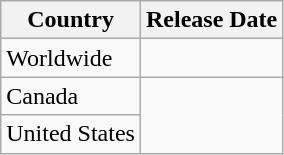<table class="wikitable">
<tr>
<th>Country</th>
<th>Release Date</th>
</tr>
<tr>
<td>Worldwide</td>
<td></td>
</tr>
<tr>
<td>Canada</td>
<td rowspan="2"></td>
</tr>
<tr>
<td>United States</td>
</tr>
</table>
